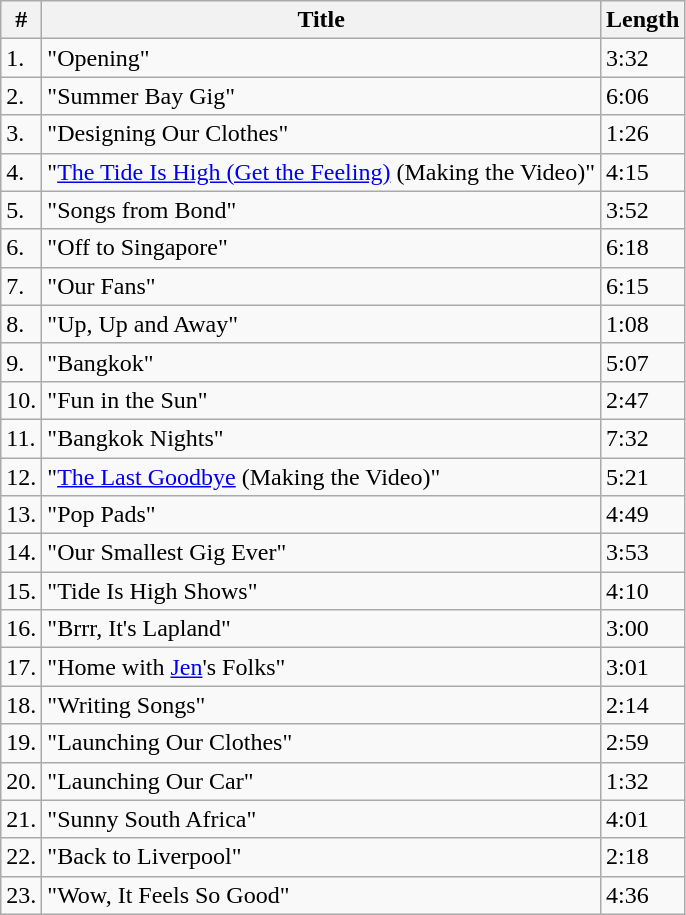<table class="wikitable">
<tr>
<th bgcolor="#ebf5ff">#</th>
<th bgcolor="#ebf5ff">Title</th>
<th bgcolor="#ebf5ff">Length</th>
</tr>
<tr>
<td>1.</td>
<td>"Opening"</td>
<td>3:32</td>
</tr>
<tr>
<td>2.</td>
<td>"Summer Bay Gig"</td>
<td>6:06</td>
</tr>
<tr>
<td>3.</td>
<td>"Designing Our Clothes"</td>
<td>1:26</td>
</tr>
<tr>
<td>4.</td>
<td>"<a href='#'>The Tide Is High (Get the Feeling)</a> (Making the Video)"</td>
<td>4:15</td>
</tr>
<tr>
<td>5.</td>
<td>"Songs from Bond"</td>
<td>3:52</td>
</tr>
<tr>
<td>6.</td>
<td>"Off to Singapore"</td>
<td>6:18</td>
</tr>
<tr>
<td>7.</td>
<td>"Our Fans"</td>
<td>6:15</td>
</tr>
<tr>
<td>8.</td>
<td>"Up, Up and Away"</td>
<td>1:08</td>
</tr>
<tr>
<td>9.</td>
<td>"Bangkok"</td>
<td>5:07</td>
</tr>
<tr>
<td>10.</td>
<td>"Fun in the Sun"</td>
<td>2:47</td>
</tr>
<tr>
<td>11.</td>
<td>"Bangkok Nights"</td>
<td>7:32</td>
</tr>
<tr>
<td>12.</td>
<td>"<a href='#'>The Last Goodbye</a> (Making the Video)"</td>
<td>5:21</td>
</tr>
<tr>
<td>13.</td>
<td>"Pop Pads"</td>
<td>4:49</td>
</tr>
<tr>
<td>14.</td>
<td>"Our Smallest Gig Ever"</td>
<td>3:53</td>
</tr>
<tr>
<td>15.</td>
<td>"Tide Is High Shows"</td>
<td>4:10</td>
</tr>
<tr>
<td>16.</td>
<td>"Brrr, It's Lapland"</td>
<td>3:00</td>
</tr>
<tr>
<td>17.</td>
<td>"Home with <a href='#'>Jen</a>'s Folks"</td>
<td>3:01</td>
</tr>
<tr>
<td>18.</td>
<td>"Writing Songs"</td>
<td>2:14</td>
</tr>
<tr>
<td>19.</td>
<td>"Launching Our Clothes"</td>
<td>2:59</td>
</tr>
<tr>
<td>20.</td>
<td>"Launching Our Car"</td>
<td>1:32</td>
</tr>
<tr>
<td>21.</td>
<td>"Sunny South Africa"</td>
<td>4:01</td>
</tr>
<tr>
<td>22.</td>
<td>"Back to Liverpool"</td>
<td>2:18</td>
</tr>
<tr>
<td>23.</td>
<td>"Wow, It Feels So Good"</td>
<td>4:36</td>
</tr>
</table>
